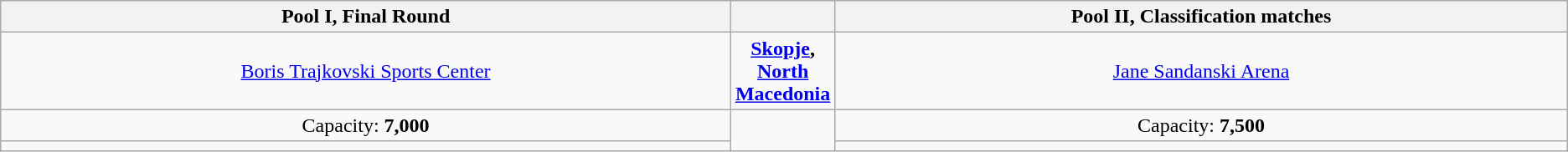<table class="wikitable" style="text-align: center;">
<tr>
<th colspan="1" style="width: 50%;">Pool I, Final Round</th>
<th></th>
<th colspan="1" style="width: 50%;">Pool II, Classification matches</th>
</tr>
<tr>
<td><a href='#'>Boris Trajkovski Sports Center</a></td>
<td><strong> <a href='#'>Skopje</a>, <a href='#'>North Macedonia</a></strong></td>
<td><a href='#'>Jane Sandanski Arena</a></td>
</tr>
<tr>
<td>Capacity: <strong>7,000</strong></td>
<td rowspan="2"></td>
<td>Capacity: <strong>7,500</strong></td>
</tr>
<tr>
<td></td>
<td></td>
</tr>
</table>
